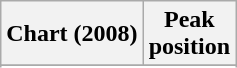<table class="wikitable sortable">
<tr>
<th>Chart (2008)</th>
<th>Peak <br>position</th>
</tr>
<tr>
</tr>
<tr>
</tr>
</table>
